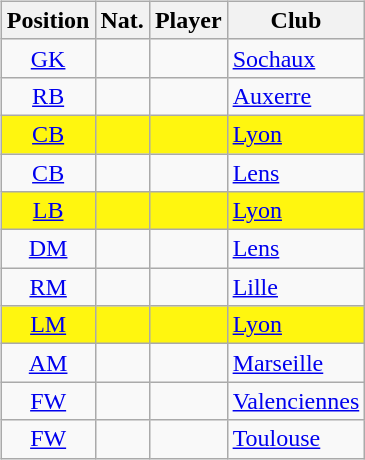<table style="width:100%;">
<tr>
<td width="50%"><br><table class="sortable wikitable" style="text-align: center;">
<tr>
<th>Position</th>
<th>Nat.</th>
<th>Player</th>
<th>Club</th>
</tr>
<tr>
<td><a href='#'>GK</a></td>
<td></td>
<td align=left></td>
<td align=left><a href='#'>Sochaux</a></td>
</tr>
<tr>
<td><a href='#'>RB</a></td>
<td></td>
<td align=left></td>
<td align=left><a href='#'>Auxerre</a></td>
</tr>
<tr bgcolor=#FFF60F>
<td><a href='#'>CB</a></td>
<td></td>
<td align=left></td>
<td align=left><a href='#'>Lyon</a></td>
</tr>
<tr>
<td><a href='#'>CB</a></td>
<td></td>
<td align=left></td>
<td align=left><a href='#'>Lens</a></td>
</tr>
<tr bgcolor=#FFF60F>
<td><a href='#'>LB</a></td>
<td></td>
<td align=left></td>
<td align=left><a href='#'>Lyon</a></td>
</tr>
<tr>
<td><a href='#'>DM</a></td>
<td></td>
<td align=left></td>
<td align=left><a href='#'>Lens</a></td>
</tr>
<tr>
<td><a href='#'>RM</a></td>
<td></td>
<td align=left></td>
<td align=left><a href='#'>Lille</a></td>
</tr>
<tr bgcolor=#FFF60F>
<td><a href='#'>LM</a></td>
<td></td>
<td align=left></td>
<td align=left><a href='#'>Lyon</a></td>
</tr>
<tr>
<td><a href='#'>AM</a></td>
<td></td>
<td align=left></td>
<td align=left><a href='#'>Marseille</a></td>
</tr>
<tr>
<td><a href='#'>FW</a></td>
<td></td>
<td align=left></td>
<td align=left><a href='#'>Valenciennes</a></td>
</tr>
<tr>
<td><a href='#'>FW</a></td>
<td></td>
<td align=left></td>
<td align=left><a href='#'>Toulouse</a></td>
</tr>
</table>
</td>
<td width="50%"><br><div>












</div></td>
</tr>
</table>
